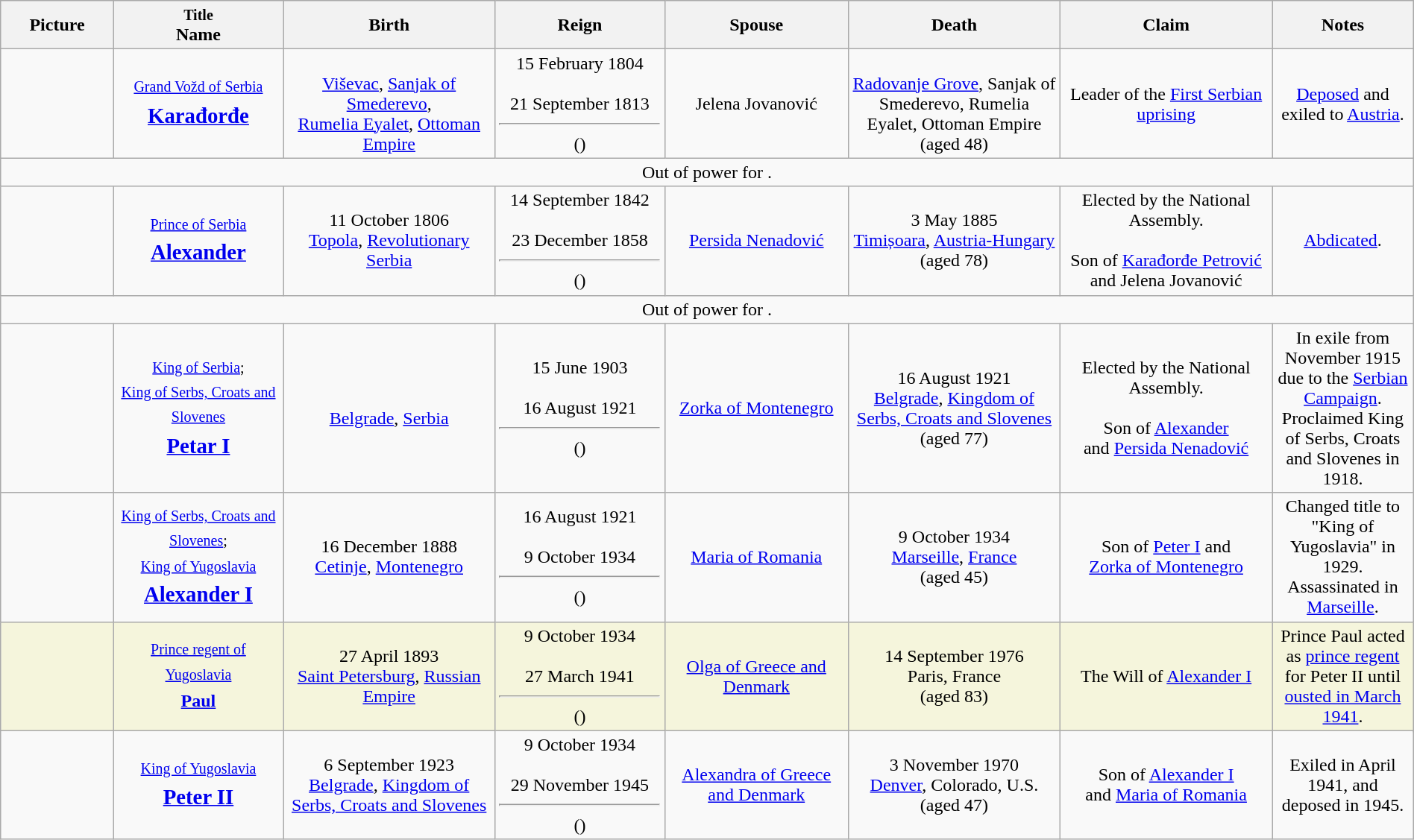<table style="text-align:center; width:100%" class="wikitable">
<tr>
<th style="width:8%;">Picture</th>
<th style="width:12%;"><small>Title</small><br>Name</th>
<th style="width:15%;">Birth</th>
<th style="width:12%;">Reign</th>
<th style="width:13%;">Spouse</th>
<th style="width:15%;">Death</th>
<th style="width:15%;">Claim</th>
<th style="width:10%;">Notes</th>
</tr>
<tr>
<td></td>
<td><sup><a href='#'>Grand Vožd of Serbia</a></sup><br> <big><strong><a href='#'>Karađorđe</a></strong></big></td>
<td><br> <a href='#'>Viševac</a>, <a href='#'>Sanjak of Smederevo</a>,<br><a href='#'>Rumelia Eyalet</a>, <a href='#'>Ottoman Empire</a></td>
<td>15 February 1804<br><br>21 September 1813<br><hr>()</td>
<td>Jelena Jovanović</td>
<td><br><a href='#'>Radovanje Grove</a>, Sanjak of Smederevo, Rumelia Eyalet, Ottoman Empire<br>(aged 48)</td>
<td>Leader of the <a href='#'>First Serbian uprising</a></td>
<td><a href='#'>Deposed</a> and exiled to <a href='#'>Austria</a>.</td>
</tr>
<tr>
<td colspan=8>Out of power for .</td>
</tr>
<tr>
<td></td>
<td><sup><a href='#'>Prince of Serbia</a></sup><br> <big><strong><a href='#'>Alexander</a></strong></big></td>
<td>11 October 1806<br><a href='#'>Topola</a>, <a href='#'>Revolutionary Serbia</a></td>
<td>14 September 1842<br><br>23 December 1858<br><hr>()</td>
<td><a href='#'>Persida Nenadović</a></td>
<td>3 May 1885<br><a href='#'>Timișoara</a>, <a href='#'>Austria-Hungary</a><br>(aged 78)</td>
<td>Elected by the National Assembly.<br><br>Son of <a href='#'>Karađorđe Petrović</a><br>and Jelena Jovanović</td>
<td><a href='#'>Abdicated</a>.</td>
</tr>
<tr>
<td colspan=8>Out of power for .</td>
</tr>
<tr>
<td></td>
<td><sup><a href='#'>King of Serbia</a>;</sup><br><sup><a href='#'>King of Serbs, Croats and Slovenes</a></sup><br> <big><strong><a href='#'>Petar I</a></strong></big></td>
<td><br> <a href='#'>Belgrade</a>, <a href='#'>Serbia</a></td>
<td>15 June 1903<br><br>16 August 1921<br><hr>()</td>
<td><a href='#'>Zorka of Montenegro</a></td>
<td>16 August 1921<br><a href='#'>Belgrade</a>, <a href='#'>Kingdom of Serbs, Croats and Slovenes</a><br>(aged 77)</td>
<td>Elected by the National Assembly.<br><br>Son of <a href='#'>Alexander</a><br>and <a href='#'>Persida Nenadović</a></td>
<td>In exile from November 1915 due to the <a href='#'>Serbian Campaign</a>. <br> Proclaimed King of Serbs, Croats and Slovenes in 1918.</td>
</tr>
<tr>
<td></td>
<td><sup><a href='#'>King of Serbs, Croats and Slovenes</a>;</sup><br><sup><a href='#'>King of Yugoslavia</a></sup><br> <big><strong><a href='#'>Alexander I</a></strong></big></td>
<td>16 December 1888<br><a href='#'>Cetinje</a>, <a href='#'>Montenegro</a></td>
<td>16 August 1921<br><br>9 October 1934<br><hr>()</td>
<td><a href='#'>Maria of Romania</a></td>
<td>9 October 1934<br><a href='#'>Marseille</a>, <a href='#'>France</a><br>(aged 45)</td>
<td>Son of <a href='#'>Peter I</a> and <br><a href='#'>Zorka of Montenegro</a></td>
<td>Changed title to "King of Yugoslavia" in 1929.<br>Assassinated in <a href='#'>Marseille</a>.</td>
</tr>
<tr style="background:#F5F5DC;">
<td></td>
<td><sup><a href='#'>Prince regent of Yugoslavia</a></sup><br> <strong><a href='#'>Paul</a></strong></td>
<td>27 April 1893<br><a href='#'>Saint Petersburg</a>, <a href='#'>Russian Empire</a></td>
<td>9 October 1934<br><br>27 March 1941<br><hr>()</td>
<td><a href='#'>Olga of Greece and Denmark</a></td>
<td>14 September 1976<br>Paris, France<br>(aged 83)</td>
<td>The Will of <a href='#'>Alexander I</a></td>
<td rowspan=2>Prince Paul acted as <a href='#'>prince regent</a> for Peter II until <a href='#'>ousted in March 1941</a>.</td>
</tr>
<tr>
<td rowspan=2></td>
<td rowspan=2><sup><a href='#'>King of Yugoslavia</a></sup><br> <big><strong><a href='#'>Peter II</a></strong></big></td>
<td rowspan=2>6 September 1923<br><a href='#'>Belgrade</a>, <a href='#'>Kingdom of Serbs, Croats and Slovenes</a></td>
<td rowspan=2>9 October 1934<br><br>29 November 1945<br><hr>()</td>
<td rowspan=2><a href='#'>Alexandra of Greece and Denmark</a></td>
<td rowspan=2>3 November 1970<br><a href='#'>Denver</a>, Colorado, U.S.<br>(aged 47)</td>
<td rowspan=2>Son of <a href='#'>Alexander I</a><br>and <a href='#'>Maria of Romania</a></td>
</tr>
<tr>
<td>Exiled in April 1941, and deposed in 1945.</td>
</tr>
</table>
